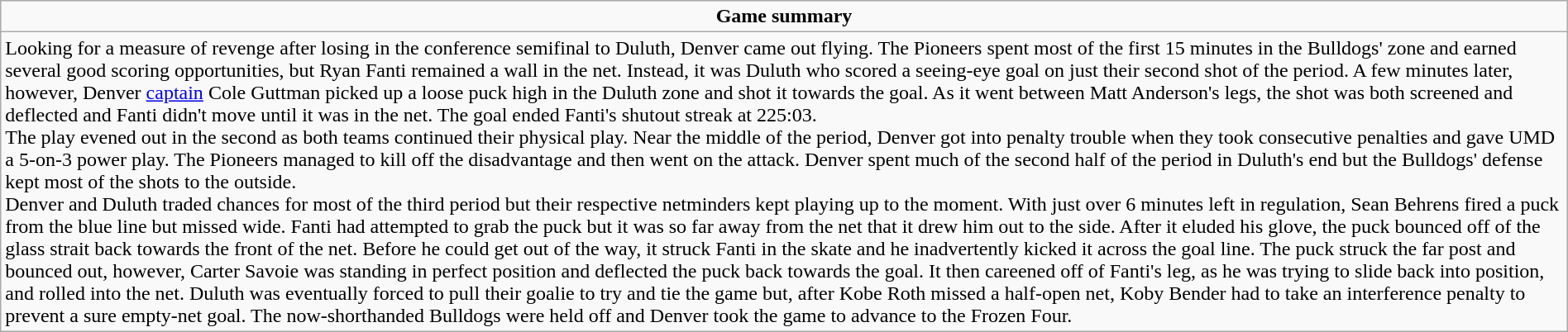<table role="presentation" class="wikitable mw-collapsible autocollapse" width=100%>
<tr>
<td align=center><strong>Game summary</strong></td>
</tr>
<tr>
<td>Looking for a measure of revenge after losing in the conference semifinal to Duluth, Denver came out flying. The Pioneers spent most of the first 15 minutes in the Bulldogs' zone and earned several good scoring opportunities, but Ryan Fanti remained a wall in the net. Instead, it was Duluth who scored a seeing-eye goal on just their second shot of the period. A few minutes later, however, Denver <a href='#'>captain</a> Cole Guttman picked up a loose puck high in the Duluth zone and shot it towards the goal. As it went between Matt Anderson's legs, the shot was both screened and deflected and Fanti didn't move until it was in the net. The goal ended Fanti's shutout streak at 225:03.<br>The play evened out in the second as both teams continued their physical play. Near the middle of the period, Denver got into penalty trouble when they took consecutive penalties and gave UMD a 5-on-3 power play. The Pioneers managed to kill off the disadvantage and then went on the attack. Denver spent much of the second half of the period in Duluth's end but the Bulldogs' defense kept most of the shots to the outside.<br>Denver and Duluth traded chances for most of the third period but their respective netminders kept playing up to the moment. With just over 6 minutes left in regulation, Sean Behrens fired a puck from the blue line but missed wide. Fanti had attempted to grab the puck but it was so far away from the net that it drew him out to the side. After it eluded his glove, the puck bounced off of the glass strait back towards the front of the net. Before he could get out of the way, it struck Fanti in the skate and he inadvertently kicked it across the goal line. The puck struck the far post and bounced out, however, Carter Savoie was standing in perfect position and deflected the puck back towards the goal. It then careened off of Fanti's leg, as he was trying to slide back into position, and rolled into the net. Duluth was eventually forced to pull their goalie to try and tie the game but, after Kobe Roth missed a half-open net, Koby Bender had to take an interference penalty to prevent a sure empty-net goal. The now-shorthanded Bulldogs were held off and Denver took the game to advance to the Frozen Four.</td>
</tr>
</table>
